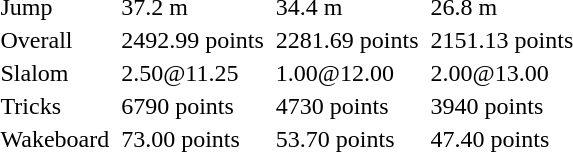<table>
<tr>
<td>Jump</td>
<td></td>
<td>37.2 m</td>
<td></td>
<td>34.4 m</td>
<td></td>
<td>26.8 m</td>
</tr>
<tr>
<td>Overall</td>
<td></td>
<td>2492.99 points</td>
<td></td>
<td>2281.69 points</td>
<td></td>
<td>2151.13 points</td>
</tr>
<tr>
<td>Slalom</td>
<td></td>
<td>2.50@11.25</td>
<td></td>
<td>1.00@12.00</td>
<td></td>
<td>2.00@13.00</td>
</tr>
<tr>
<td>Tricks</td>
<td></td>
<td>6790 points</td>
<td></td>
<td>4730 points</td>
<td></td>
<td>3940 points</td>
</tr>
<tr>
<td>Wakeboard</td>
<td></td>
<td>73.00 points</td>
<td></td>
<td>53.70 points</td>
<td></td>
<td>47.40 points</td>
</tr>
</table>
